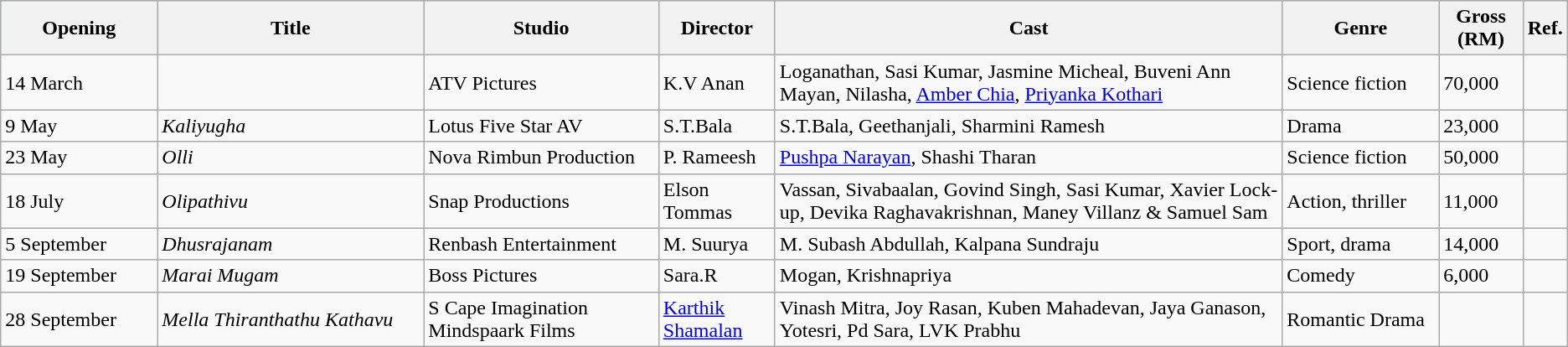<table class="wikitable">
<tr style="background:#b0e0e6; text-align:center;">
<th style="width:10%;">Opening</th>
<th style="width:17%;">Title</th>
<th style="width:15%;">Studio</th>
<th>Director</th>
<th>Cast</th>
<th style="width:10%;">Genre</th>
<th>Gross (RM)</th>
<th>Ref.</th>
</tr>
<tr>
<td>14 March</td>
<td><em></em></td>
<td>ATV Pictures</td>
<td>K.V Anan</td>
<td>Loganathan, Sasi Kumar, Jasmine Micheal, Buveni Ann Mayan, Nilasha, <a href='#'>Amber Chia</a>, <a href='#'>Priyanka Kothari</a></td>
<td>Science fiction</td>
<td>70,000</td>
<td></td>
</tr>
<tr>
<td>9 May</td>
<td><em>Kaliyugha</em></td>
<td>Lotus Five Star AV</td>
<td>S.T.Bala</td>
<td>S.T.Bala, Geethanjali, Sharmini Ramesh</td>
<td>Drama</td>
<td>23,000</td>
<td></td>
</tr>
<tr>
<td>23 May</td>
<td><em>Olli</em></td>
<td>Nova Rimbun Production</td>
<td>P. Rameesh</td>
<td><a href='#'>Pushpa Narayan</a>, Shashi Tharan</td>
<td>Science fiction</td>
<td>50,000</td>
<td></td>
</tr>
<tr>
<td>18 July</td>
<td><em>Olipathivu</em></td>
<td>Snap Productions</td>
<td>Elson Tommas</td>
<td>Vassan, Sivabaalan, Govind Singh, Sasi Kumar, Xavier Lock-up, Devika Raghavakrishnan, Maney Villanz & Samuel Sam</td>
<td>Action, thriller</td>
<td>11,000</td>
<td></td>
</tr>
<tr>
<td>5 September</td>
<td><em>Dhusrajanam</em></td>
<td>Renbash Entertainment</td>
<td>M. Suurya</td>
<td>M. Subash Abdullah, Kalpana Sundraju</td>
<td>Sport, drama</td>
<td>14,000</td>
<td></td>
</tr>
<tr>
<td>19 September</td>
<td><em>Marai Mugam</em></td>
<td>Boss Pictures</td>
<td>Sara.R</td>
<td>Mogan, Krishnapriya</td>
<td>Comedy</td>
<td>6,000</td>
<td></td>
</tr>
<tr>
<td>28 September</td>
<td><em>Mella Thiranthathu Kathavu</em></td>
<td>S Cape Imagination<br>Mindspaark Films</td>
<td><a href='#'>Karthik Shamalan</a></td>
<td>Vinash Mitra, Joy Rasan, Kuben Mahadevan, Jaya Ganason, Yotesri, Pd Sara, LVK Prabhu</td>
<td>Romantic Drama</td>
<td></td>
<td></td>
</tr>
</table>
